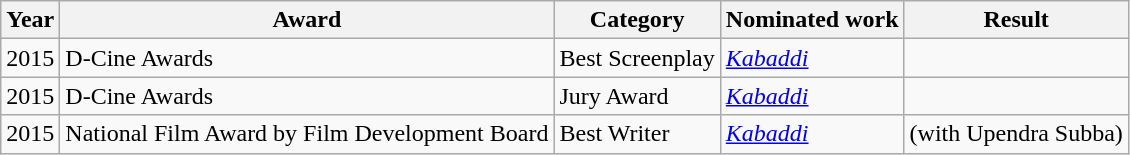<table class="wikitable">
<tr>
<th>Year</th>
<th>Award</th>
<th>Category</th>
<th>Nominated work</th>
<th>Result</th>
</tr>
<tr>
<td>2015</td>
<td>D-Cine Awards</td>
<td>Best Screenplay</td>
<td><em><a href='#'>Kabaddi</a></em></td>
<td></td>
</tr>
<tr>
<td>2015</td>
<td>D-Cine Awards</td>
<td>Jury Award</td>
<td><em><a href='#'>Kabaddi</a></em></td>
<td></td>
</tr>
<tr>
<td>2015</td>
<td>National Film Award by Film Development Board</td>
<td>Best Writer</td>
<td><em><a href='#'>Kabaddi</a></em></td>
<td> (with Upendra Subba)</td>
</tr>
</table>
